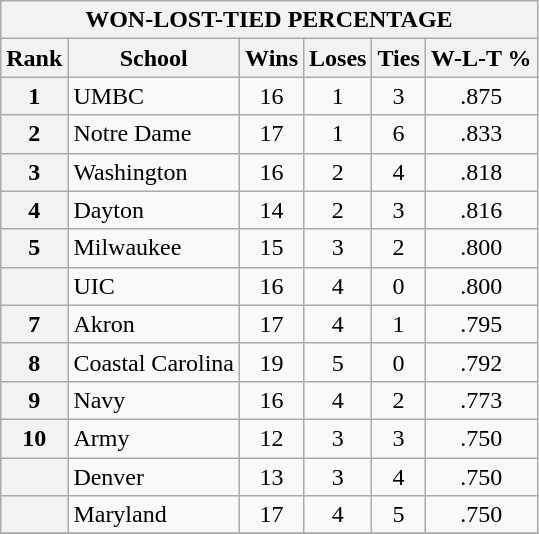<table class="wikitable">
<tr>
<th colspan=7>WON-LOST-TIED PERCENTAGE</th>
</tr>
<tr>
<th>Rank</th>
<th>School</th>
<th>Wins</th>
<th>Loses</th>
<th>Ties</th>
<th>W-L-T %</th>
</tr>
<tr>
<th>1</th>
<td>UMBC</td>
<td style="text-align:center;">16</td>
<td style="text-align:center;">1</td>
<td style="text-align:center;">3</td>
<td style="text-align:center;">.875</td>
</tr>
<tr>
<th>2</th>
<td>Notre Dame</td>
<td style="text-align:center;">17</td>
<td style="text-align:center;">1</td>
<td style="text-align:center;">6</td>
<td style="text-align:center;">.833</td>
</tr>
<tr>
<th>3</th>
<td>Washington</td>
<td style="text-align:center;">16</td>
<td style="text-align:center;">2</td>
<td style="text-align:center;">4</td>
<td style="text-align:center;">.818</td>
</tr>
<tr>
<th>4</th>
<td>Dayton</td>
<td style="text-align:center;">14</td>
<td style="text-align:center;">2</td>
<td style="text-align:center;">3</td>
<td style="text-align:center;">.816</td>
</tr>
<tr>
<th>5</th>
<td>Milwaukee</td>
<td style="text-align:center;">15</td>
<td style="text-align:center;">3</td>
<td style="text-align:center;">2</td>
<td style="text-align:center;">.800</td>
</tr>
<tr>
<th></th>
<td>UIC</td>
<td style="text-align:center;">16</td>
<td style="text-align:center;">4</td>
<td style="text-align:center;">0</td>
<td style="text-align:center;">.800</td>
</tr>
<tr>
<th>7</th>
<td>Akron</td>
<td style="text-align:center;">17</td>
<td style="text-align:center;">4</td>
<td style="text-align:center;">1</td>
<td style="text-align:center;">.795</td>
</tr>
<tr>
<th>8</th>
<td>Coastal Carolina</td>
<td style="text-align:center;">19</td>
<td style="text-align:center;">5</td>
<td style="text-align:center;">0</td>
<td style="text-align:center;">.792</td>
</tr>
<tr>
<th>9</th>
<td>Navy</td>
<td style="text-align:center;">16</td>
<td style="text-align:center;">4</td>
<td style="text-align:center;">2</td>
<td style="text-align:center;">.773</td>
</tr>
<tr>
<th>10</th>
<td>Army</td>
<td style="text-align:center;">12</td>
<td style="text-align:center;">3</td>
<td style="text-align:center;">3</td>
<td style="text-align:center;">.750</td>
</tr>
<tr>
<th></th>
<td>Denver</td>
<td style="text-align:center;">13</td>
<td style="text-align:center;">3</td>
<td style="text-align:center;">4</td>
<td style="text-align:center;">.750</td>
</tr>
<tr>
<th></th>
<td>Maryland</td>
<td style="text-align:center;">17</td>
<td style="text-align:center;">4</td>
<td style="text-align:center;">5</td>
<td style="text-align:center;">.750</td>
</tr>
<tr>
</tr>
</table>
